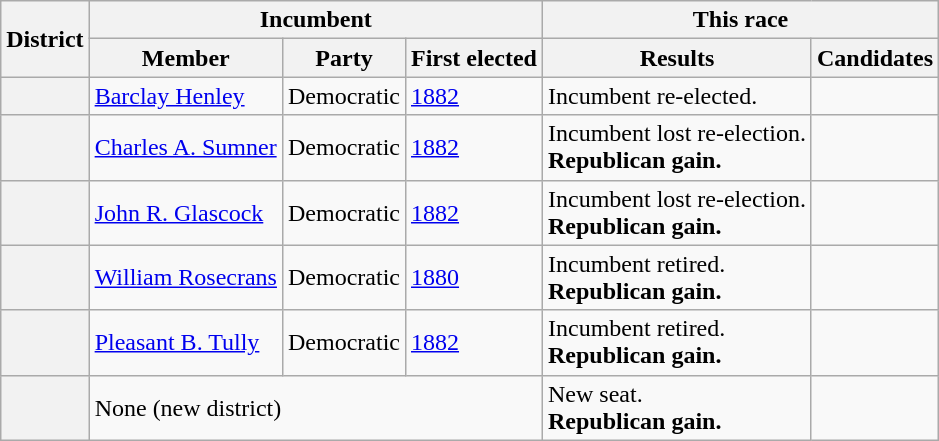<table class=wikitable>
<tr>
<th rowspan=2>District</th>
<th colspan=3>Incumbent</th>
<th colspan=2>This race</th>
</tr>
<tr>
<th>Member</th>
<th>Party</th>
<th>First elected</th>
<th>Results</th>
<th>Candidates</th>
</tr>
<tr>
<th></th>
<td><a href='#'>Barclay Henley</a><br></td>
<td>Democratic</td>
<td><a href='#'>1882</a></td>
<td>Incumbent re-elected.</td>
<td nowrap></td>
</tr>
<tr>
<th></th>
<td><a href='#'>Charles A. Sumner</a><br></td>
<td>Democratic</td>
<td><a href='#'>1882</a></td>
<td>Incumbent lost re-election.<br><strong>Republican gain.</strong></td>
<td nowrap></td>
</tr>
<tr>
<th></th>
<td><a href='#'>John R. Glascock</a><br></td>
<td>Democratic</td>
<td><a href='#'>1882</a></td>
<td>Incumbent lost re-election.<br><strong>Republican gain.</strong></td>
<td nowrap></td>
</tr>
<tr>
<th></th>
<td><a href='#'>William Rosecrans</a><br></td>
<td>Democratic</td>
<td><a href='#'>1880</a></td>
<td>Incumbent retired.<br><strong>Republican gain.</strong></td>
<td nowrap></td>
</tr>
<tr>
<th></th>
<td><a href='#'>Pleasant B. Tully</a><br></td>
<td>Democratic</td>
<td><a href='#'>1882</a></td>
<td>Incumbent retired.<br><strong>Republican gain.</strong></td>
<td nowrap></td>
</tr>
<tr>
<th></th>
<td colspan=3>None (new district)</td>
<td>New seat.<br><strong>Republican gain.</strong></td>
<td nowrap></td>
</tr>
</table>
